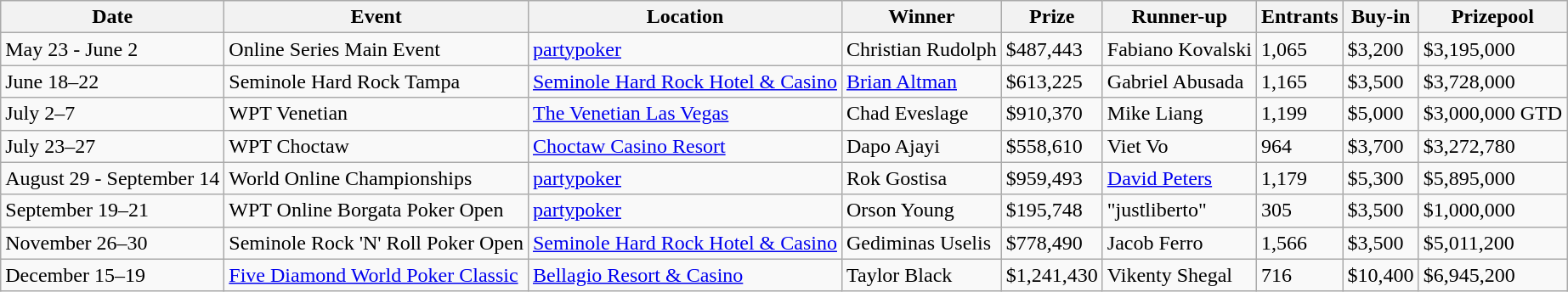<table class="wikitable">
<tr>
<th>Date</th>
<th>Event</th>
<th>Location</th>
<th>Winner</th>
<th>Prize</th>
<th>Runner-up</th>
<th>Entrants</th>
<th>Buy-in</th>
<th>Prizepool</th>
</tr>
<tr>
<td>May 23 - June 2</td>
<td>Online Series Main Event</td>
<td><a href='#'>partypoker</a></td>
<td>Christian Rudolph</td>
<td>$487,443</td>
<td>Fabiano Kovalski</td>
<td>1,065</td>
<td>$3,200</td>
<td>$3,195,000</td>
</tr>
<tr>
<td>June 18–22</td>
<td>Seminole Hard Rock Tampa</td>
<td><a href='#'>Seminole Hard Rock Hotel & Casino</a></td>
<td><a href='#'>Brian Altman</a></td>
<td>$613,225</td>
<td>Gabriel Abusada</td>
<td>1,165</td>
<td>$3,500</td>
<td>$3,728,000</td>
</tr>
<tr>
<td>July 2–7</td>
<td>WPT Venetian</td>
<td><a href='#'>The Venetian Las Vegas</a></td>
<td>Chad Eveslage</td>
<td>$910,370</td>
<td>Mike Liang</td>
<td>1,199</td>
<td>$5,000</td>
<td>$3,000,000 GTD</td>
</tr>
<tr>
<td>July 23–27</td>
<td>WPT Choctaw</td>
<td><a href='#'>Choctaw Casino Resort</a></td>
<td>Dapo Ajayi</td>
<td>$558,610</td>
<td>Viet Vo</td>
<td>964</td>
<td>$3,700</td>
<td>$3,272,780</td>
</tr>
<tr>
<td>August 29 - September 14</td>
<td>World Online Championships</td>
<td><a href='#'>partypoker</a></td>
<td>Rok Gostisa</td>
<td>$959,493</td>
<td><a href='#'>David Peters</a></td>
<td>1,179</td>
<td>$5,300</td>
<td>$5,895,000</td>
</tr>
<tr>
<td>September 19–21</td>
<td>WPT Online Borgata Poker Open</td>
<td><a href='#'>partypoker</a></td>
<td>Orson Young</td>
<td>$195,748</td>
<td>"justliberto"</td>
<td>305</td>
<td>$3,500</td>
<td>$1,000,000</td>
</tr>
<tr>
<td>November 26–30</td>
<td>Seminole Rock 'N' Roll Poker Open</td>
<td><a href='#'>Seminole Hard Rock Hotel & Casino</a></td>
<td>Gediminas Uselis</td>
<td>$778,490</td>
<td>Jacob Ferro</td>
<td>1,566</td>
<td>$3,500</td>
<td>$5,011,200</td>
</tr>
<tr>
<td>December 15–19</td>
<td><a href='#'>Five Diamond World Poker Classic</a></td>
<td><a href='#'>Bellagio Resort & Casino</a></td>
<td>Taylor Black</td>
<td>$1,241,430</td>
<td>Vikenty Shegal</td>
<td>716</td>
<td>$10,400</td>
<td>$6,945,200</td>
</tr>
</table>
